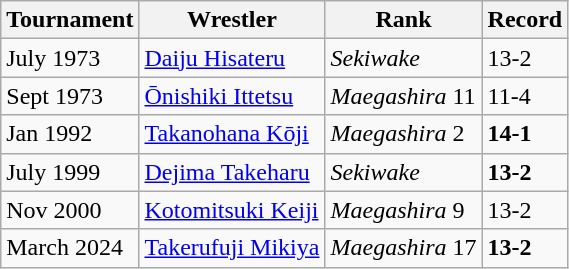<table class="wikitable">
<tr>
<th>Tournament</th>
<th>Wrestler</th>
<th>Rank</th>
<th>Record</th>
</tr>
<tr>
<td>July 1973</td>
<td><a href='#'>Daiju Hisateru</a></td>
<td><em>Sekiwake</em></td>
<td>13-2</td>
</tr>
<tr>
<td>Sept 1973</td>
<td><a href='#'>Ōnishiki Ittetsu</a></td>
<td><em>Maegashira</em> 11</td>
<td>11-4</td>
</tr>
<tr>
<td>Jan 1992</td>
<td><a href='#'>Takanohana Kōji</a></td>
<td><em>Maegashira</em> 2</td>
<td><strong>14-1</strong></td>
</tr>
<tr>
<td>July 1999</td>
<td><a href='#'>Dejima Takeharu</a></td>
<td><em>Sekiwake</em></td>
<td><strong>13-2</strong></td>
</tr>
<tr>
<td>Nov 2000</td>
<td><a href='#'>Kotomitsuki Keiji</a></td>
<td><em>Maegashira</em> 9</td>
<td>13-2</td>
</tr>
<tr>
<td>March 2024</td>
<td><a href='#'>Takerufuji Mikiya</a></td>
<td><em>Maegashira</em> 17</td>
<td><strong>13-2</strong></td>
</tr>
</table>
